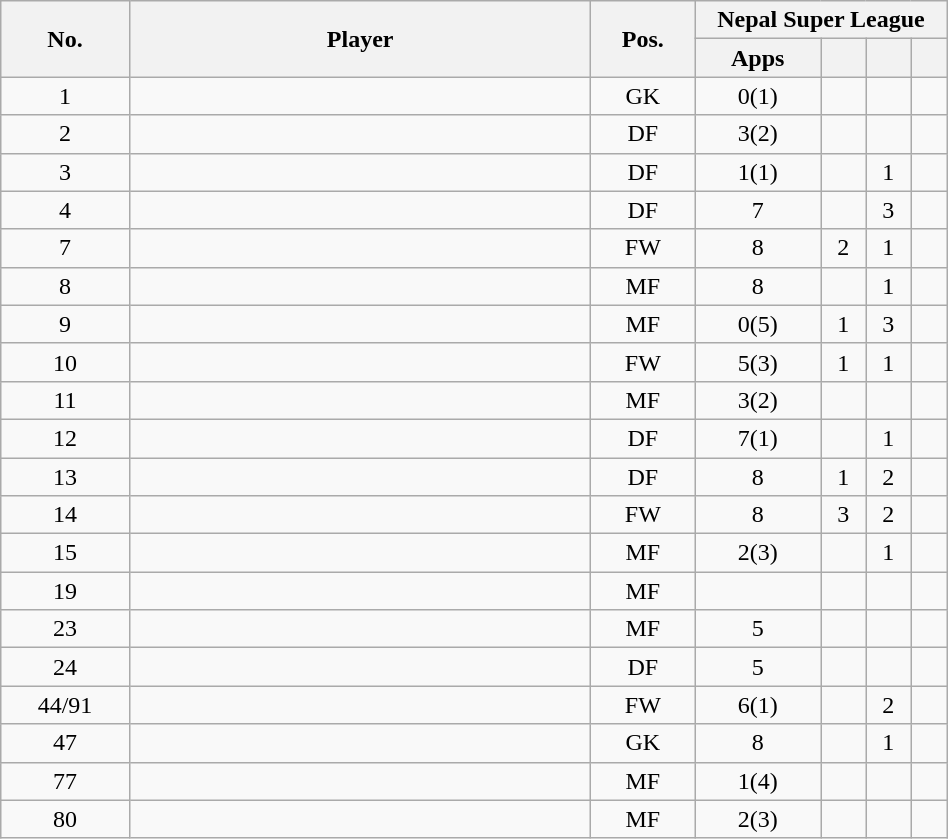<table class="wikitable sortable alternance" style="text-align:center;width:50%">
<tr>
<th rowspan="2" style="width:5px">No.</th>
<th rowspan="2" style="width:150px">Player</th>
<th rowspan="2" style="width:5px">Pos.</th>
<th colspan="4">Nepal Super League</th>
</tr>
<tr style="text-align:center">
<th width="5">Apps</th>
<th width="5"></th>
<th width="5"></th>
<th width="5"></th>
</tr>
<tr>
<td>1</td>
<td> </td>
<td>GK</td>
<td>0(1)</td>
<td></td>
<td></td>
<td></td>
</tr>
<tr>
<td>2</td>
<td> </td>
<td>DF</td>
<td>3(2)</td>
<td></td>
<td></td>
<td></td>
</tr>
<tr>
<td>3</td>
<td> </td>
<td>DF</td>
<td>1(1)</td>
<td></td>
<td>1</td>
<td></td>
</tr>
<tr>
<td>4</td>
<td> </td>
<td>DF</td>
<td>7</td>
<td></td>
<td>3</td>
<td></td>
</tr>
<tr>
<td>7</td>
<td> </td>
<td>FW</td>
<td>8</td>
<td>2</td>
<td>1</td>
<td></td>
</tr>
<tr>
<td>8</td>
<td> </td>
<td>MF</td>
<td>8</td>
<td></td>
<td>1</td>
<td></td>
</tr>
<tr>
<td>9</td>
<td> </td>
<td>MF</td>
<td>0(5)</td>
<td>1</td>
<td>3</td>
<td></td>
</tr>
<tr>
<td>10</td>
<td> </td>
<td>FW</td>
<td>5(3)</td>
<td>1</td>
<td>1</td>
<td></td>
</tr>
<tr>
<td>11</td>
<td> </td>
<td>MF</td>
<td>3(2)</td>
<td></td>
<td></td>
<td></td>
</tr>
<tr>
<td>12</td>
<td> </td>
<td>DF</td>
<td>7(1)</td>
<td></td>
<td>1</td>
<td></td>
</tr>
<tr>
<td>13</td>
<td> </td>
<td>DF</td>
<td>8</td>
<td>1</td>
<td>2</td>
<td></td>
</tr>
<tr>
<td>14</td>
<td> </td>
<td>FW</td>
<td>8</td>
<td>3</td>
<td>2</td>
<td></td>
</tr>
<tr>
<td>15</td>
<td> </td>
<td>MF</td>
<td>2(3)</td>
<td></td>
<td>1</td>
<td></td>
</tr>
<tr>
<td>19</td>
<td> </td>
<td>MF</td>
<td></td>
<td></td>
<td></td>
<td></td>
</tr>
<tr>
<td>23</td>
<td> </td>
<td>MF</td>
<td>5</td>
<td></td>
<td></td>
<td></td>
</tr>
<tr>
<td>24</td>
<td> </td>
<td>DF</td>
<td>5</td>
<td></td>
<td></td>
<td></td>
</tr>
<tr>
<td>44/91</td>
<td> </td>
<td>FW</td>
<td>6(1)</td>
<td></td>
<td>2</td>
<td></td>
</tr>
<tr>
<td>47</td>
<td> </td>
<td>GK</td>
<td>8</td>
<td></td>
<td>1</td>
<td></td>
</tr>
<tr>
<td>77</td>
<td> </td>
<td>MF</td>
<td>1(4)</td>
<td></td>
<td></td>
<td></td>
</tr>
<tr>
<td>80</td>
<td> </td>
<td>MF</td>
<td>2(3)</td>
<td></td>
<td></td>
<td></td>
</tr>
</table>
